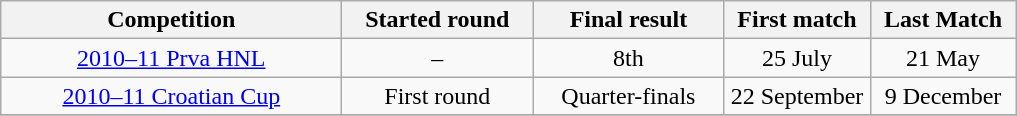<table class="wikitable" style="text-align: center;">
<tr>
<th width="220">Competition</th>
<th width="120">Started round</th>
<th width="120">Final result</th>
<th width="90">First match</th>
<th width="90">Last Match</th>
</tr>
<tr>
<td><a href='#'>2010–11 Prva HNL</a></td>
<td>–</td>
<td>8th</td>
<td>25 July</td>
<td>21 May</td>
</tr>
<tr>
<td><a href='#'>2010–11 Croatian Cup</a></td>
<td>First round</td>
<td>Quarter-finals</td>
<td>22 September</td>
<td>9 December</td>
</tr>
<tr>
</tr>
</table>
